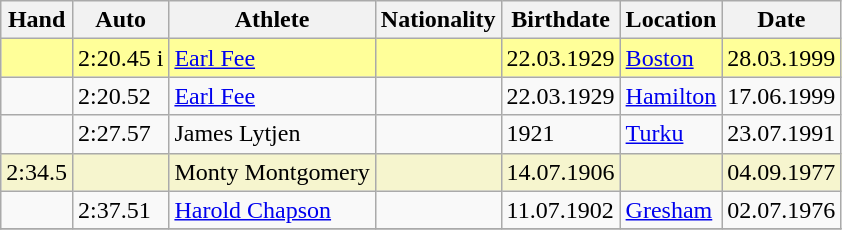<table class="wikitable">
<tr>
<th>Hand</th>
<th>Auto</th>
<th>Athlete</th>
<th>Nationality</th>
<th>Birthdate</th>
<th>Location</th>
<th>Date</th>
</tr>
<tr style="background:#ff9;">
<td></td>
<td>2:20.45 i</td>
<td><a href='#'>Earl Fee</a></td>
<td></td>
<td>22.03.1929</td>
<td><a href='#'>Boston</a></td>
<td>28.03.1999</td>
</tr>
<tr>
<td></td>
<td>2:20.52</td>
<td><a href='#'>Earl Fee</a></td>
<td></td>
<td>22.03.1929</td>
<td><a href='#'>Hamilton</a></td>
<td>17.06.1999</td>
</tr>
<tr>
<td></td>
<td>2:27.57</td>
<td>James Lytjen</td>
<td></td>
<td>1921</td>
<td><a href='#'>Turku</a></td>
<td>23.07.1991</td>
</tr>
<tr bgcolor=#f6F5CE>
<td>2:34.5</td>
<td></td>
<td>Monty Montgomery</td>
<td></td>
<td>14.07.1906</td>
<td></td>
<td>04.09.1977</td>
</tr>
<tr>
<td></td>
<td>2:37.51</td>
<td><a href='#'>Harold Chapson</a></td>
<td></td>
<td>11.07.1902</td>
<td><a href='#'>Gresham</a></td>
<td>02.07.1976</td>
</tr>
<tr>
</tr>
</table>
